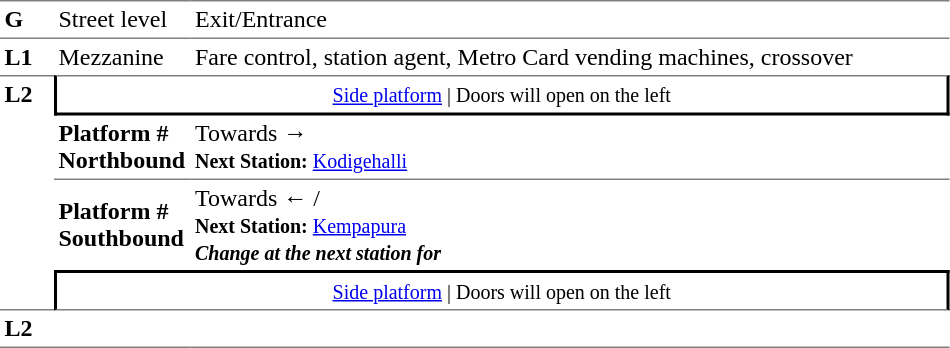<table table border=0 cellspacing=0 cellpadding=3>
<tr>
<td style="border-bottom:solid 1px gray;border-top:solid 1px gray;" width=30 valign=top><strong>G</strong></td>
<td style="border-top:solid 1px gray;border-bottom:solid 1px gray;" width=85 valign=top>Street level</td>
<td style="border-top:solid 1px gray;border-bottom:solid 1px gray;" width=500 valign=top>Exit/Entrance</td>
</tr>
<tr>
<td valign=top><strong>L1</strong></td>
<td valign=top>Mezzanine</td>
<td valign=top>Fare control, station agent, Metro Card vending machines, crossover<br></td>
</tr>
<tr>
<td style="border-top:solid 1px gray;border-bottom:solid 1px gray;" width=30 rowspan=4 valign=top><strong>L2</strong></td>
<td style="border-top:solid 1px gray;border-right:solid 2px black;border-left:solid 2px black;border-bottom:solid 2px black;text-align:center;" colspan=2><small><a href='#'>Side platform</a> | Doors will open on the left </small></td>
</tr>
<tr>
<td style="border-bottom:solid 1px gray;" width=85><span><strong>Platform #</strong><br><strong>Northbound</strong></span></td>
<td style="border-bottom:solid 1px gray;" width=500>Towards → <br><small><strong>Next Station:</strong> <a href='#'>Kodigehalli</a></small></td>
</tr>
<tr>
<td><span><strong>Platform #</strong><br><strong>Southbound</strong></span></td>
<td>Towards ←  / <br><small><strong>Next Station:</strong> <a href='#'>Kempapura</a><br><strong><em>Change at the next station for </em></strong></small></td>
</tr>
<tr>
<td style="border-top:solid 2px black;border-right:solid 2px black;border-left:solid 2px black;border-bottom:solid 1px gray;" colspan=2  align=center><small><a href='#'>Side platform</a> | Doors will open on the left </small></td>
</tr>
<tr>
<td style="border-bottom:solid 1px gray;" width=30 rowspan=2 valign=top><strong>L2</strong></td>
<td style="border-bottom:solid 1px gray;" width=85></td>
<td style="border-bottom:solid 1px gray;" width=500></td>
</tr>
<tr>
</tr>
</table>
